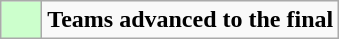<table class="wikitable" style="text-align: center;">
<tr>
<td bgcolor=#CCFFCC style="width: 20px;"></td>
<td><strong>Teams advanced to the final</strong></td>
</tr>
</table>
